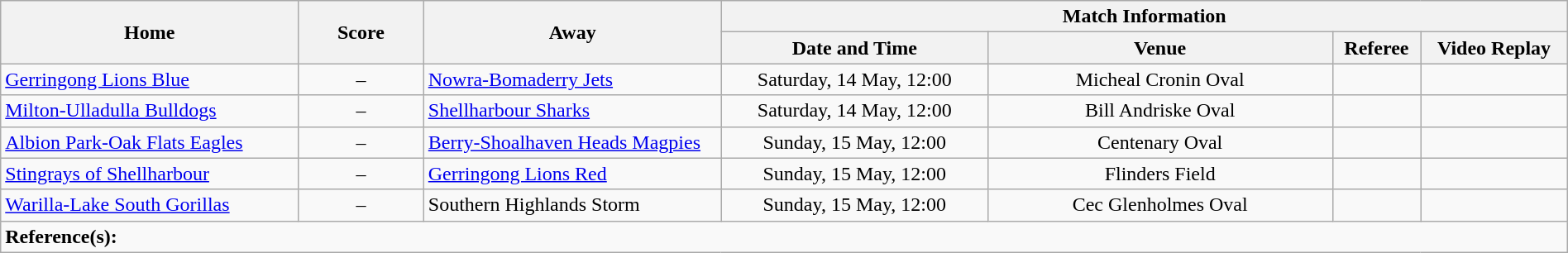<table class="wikitable" width="100% text-align:center;">
<tr>
<th rowspan="2" width="19%">Home</th>
<th rowspan="2" width="8%">Score</th>
<th rowspan="2" width="19%">Away</th>
<th colspan="4">Match Information</th>
</tr>
<tr bgcolor="#CCCCCC">
<th width="17%">Date and Time</th>
<th width="22%">Venue</th>
<th>Referee</th>
<th>Video Replay</th>
</tr>
<tr>
<td> <a href='#'>Gerringong Lions Blue</a></td>
<td style="text-align:center;">–</td>
<td> <a href='#'>Nowra-Bomaderry Jets</a></td>
<td style="text-align:center;">Saturday, 14 May, 12:00</td>
<td style="text-align:center;">Micheal Cronin Oval</td>
<td style="text-align:center;"></td>
<td style="text-align:center;"></td>
</tr>
<tr>
<td> <a href='#'>Milton-Ulladulla Bulldogs</a></td>
<td style="text-align:center;">–</td>
<td> <a href='#'>Shellharbour Sharks</a></td>
<td style="text-align:center;">Saturday, 14 May, 12:00</td>
<td style="text-align:center;">Bill Andriske Oval</td>
<td style="text-align:center;"></td>
<td style="text-align:center;"></td>
</tr>
<tr>
<td> <a href='#'>Albion Park-Oak Flats Eagles</a></td>
<td style="text-align:center;">–</td>
<td> <a href='#'>Berry-Shoalhaven Heads Magpies</a></td>
<td style="text-align:center;">Sunday, 15 May, 12:00</td>
<td style="text-align:center;">Centenary Oval</td>
<td style="text-align:center;"></td>
<td style="text-align:center;"></td>
</tr>
<tr>
<td> <a href='#'>Stingrays of Shellharbour</a></td>
<td style="text-align:center;">–</td>
<td> <a href='#'>Gerringong Lions Red</a></td>
<td style="text-align:center;">Sunday, 15 May, 12:00</td>
<td style="text-align:center;">Flinders Field</td>
<td style="text-align:center;"></td>
<td style="text-align:center;"></td>
</tr>
<tr>
<td> <a href='#'>Warilla-Lake South Gorillas</a></td>
<td style="text-align:center;">–</td>
<td> Southern Highlands Storm</td>
<td style="text-align:center;">Sunday, 15 May, 12:00</td>
<td style="text-align:center;">Cec Glenholmes Oval</td>
<td style="text-align:center;"></td>
<td style="text-align:center;"></td>
</tr>
<tr>
<td colspan="7"><strong>Reference(s):</strong></td>
</tr>
</table>
